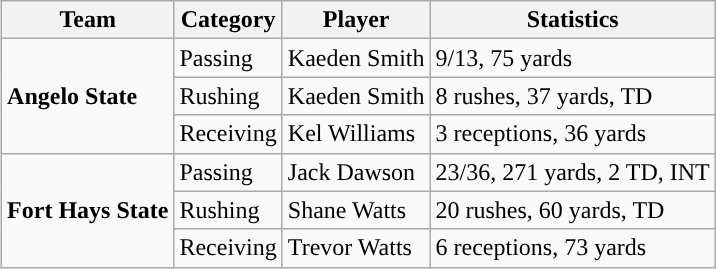<table class="wikitable" style="float: right;">
<tr>
<th>Team</th>
<th>Category</th>
<th>Player</th>
<th>Statistics</th>
</tr>
<tr>
<td rowspan=3><strong>Angelo State</strong></td>
<td>Passing</td>
<td>Kaeden Smith</td>
<td>9/13, 75 yards</td>
</tr>
<tr>
<td>Rushing</td>
<td>Kaeden Smith</td>
<td>8 rushes, 37 yards, TD</td>
</tr>
<tr>
<td>Receiving</td>
<td>Kel Williams</td>
<td>3 receptions, 36 yards</td>
</tr>
<tr>
<td rowspan=3><strong>Fort Hays State</strong></td>
<td>Passing</td>
<td>Jack Dawson</td>
<td>23/36, 271 yards, 2 TD, INT</td>
</tr>
<tr>
<td>Rushing</td>
<td>Shane Watts</td>
<td>20 rushes, 60 yards, TD</td>
</tr>
<tr>
<td>Receiving</td>
<td>Trevor Watts</td>
<td>6 receptions, 73 yards</td>
</tr>
</table>
